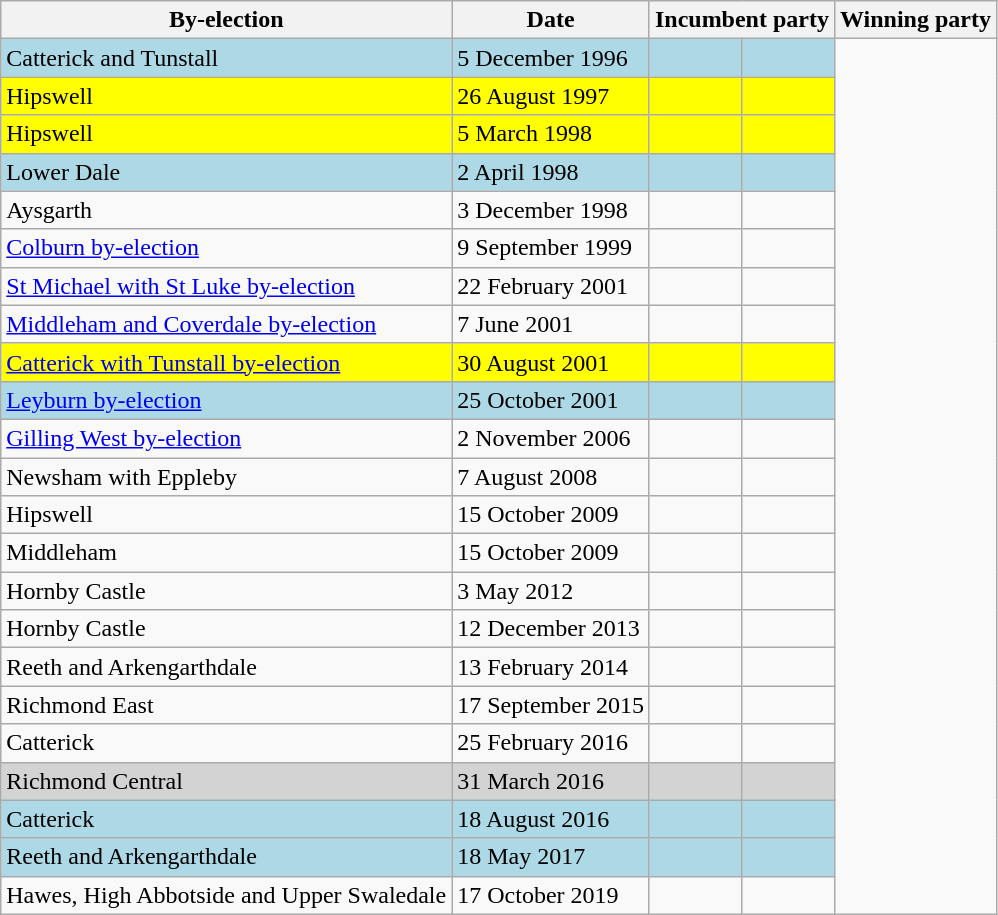<table class="wikitable">
<tr>
<th>By-election</th>
<th>Date</th>
<th colspan=2>Incumbent party</th>
<th colspan=2>Winning party</th>
</tr>
<tr bgcolor=lightblue>
<td>Catterick and Tunstall</td>
<td>5 December 1996</td>
<td></td>
<td></td>
</tr>
<tr bgcolor=yellow>
<td>Hipswell</td>
<td>26 August 1997</td>
<td></td>
<td></td>
</tr>
<tr bgcolor=yellow>
<td>Hipswell</td>
<td>5 March 1998</td>
<td></td>
<td></td>
</tr>
<tr bgcolor=lightblue>
<td>Lower Dale</td>
<td>2 April 1998</td>
<td></td>
<td></td>
</tr>
<tr>
<td>Aysgarth</td>
<td>3 December 1998</td>
<td></td>
<td></td>
</tr>
<tr>
<td><a href='#'>Colburn by-election</a></td>
<td>9 September 1999</td>
<td></td>
<td></td>
</tr>
<tr>
<td><a href='#'>St Michael with St Luke by-election</a></td>
<td>22 February 2001</td>
<td></td>
<td></td>
</tr>
<tr>
<td><a href='#'>Middleham and Coverdale by-election</a></td>
<td>7 June 2001</td>
<td></td>
<td></td>
</tr>
<tr bgcolor=yellow>
<td><a href='#'>Catterick with Tunstall by-election</a></td>
<td>30 August 2001</td>
<td></td>
<td></td>
</tr>
<tr bgcolor=lightblue>
<td><a href='#'>Leyburn by-election</a></td>
<td>25 October 2001</td>
<td></td>
<td></td>
</tr>
<tr>
<td><a href='#'>Gilling West by-election</a></td>
<td>2 November 2006</td>
<td></td>
<td></td>
</tr>
<tr>
<td>Newsham with Eppleby</td>
<td>7 August 2008</td>
<td></td>
<td></td>
</tr>
<tr>
<td>Hipswell</td>
<td>15 October 2009</td>
<td></td>
<td></td>
</tr>
<tr>
<td>Middleham</td>
<td>15 October 2009</td>
<td></td>
<td></td>
</tr>
<tr>
<td>Hornby Castle</td>
<td>3 May 2012</td>
<td></td>
<td></td>
</tr>
<tr>
<td>Hornby Castle</td>
<td>12 December 2013</td>
<td></td>
<td></td>
</tr>
<tr>
<td>Reeth and Arkengarthdale</td>
<td>13 February 2014</td>
<td></td>
<td></td>
</tr>
<tr>
<td>Richmond East</td>
<td>17 September 2015</td>
<td></td>
<td></td>
</tr>
<tr>
<td>Catterick</td>
<td>25 February 2016</td>
<td></td>
<td></td>
</tr>
<tr bgcolor=lightgrey>
<td>Richmond Central</td>
<td>31 March 2016</td>
<td></td>
<td></td>
</tr>
<tr bgcolor=lightblue>
<td>Catterick</td>
<td>18 August 2016</td>
<td></td>
<td></td>
</tr>
<tr bgcolor=lightblue>
<td>Reeth and Arkengarthdale</td>
<td>18 May 2017</td>
<td></td>
<td></td>
</tr>
<tr>
<td>Hawes, High Abbotside and Upper Swaledale</td>
<td>17 October 2019</td>
<td></td>
<td></td>
</tr>
</table>
